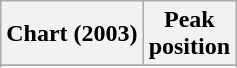<table class="wikitable">
<tr>
<th>Chart (2003)</th>
<th>Peak<br>position</th>
</tr>
<tr>
</tr>
<tr>
</tr>
</table>
